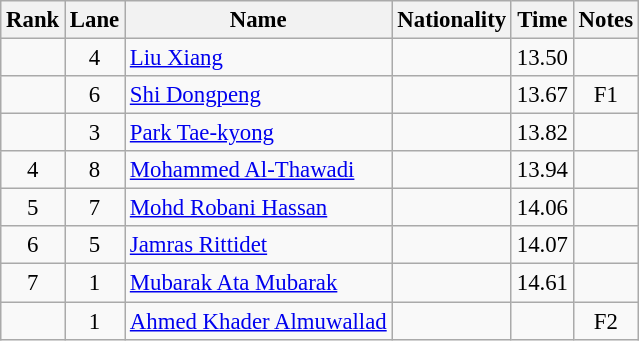<table class="wikitable sortable" style="text-align:center;font-size:95%">
<tr>
<th>Rank</th>
<th>Lane</th>
<th>Name</th>
<th>Nationality</th>
<th>Time</th>
<th>Notes</th>
</tr>
<tr>
<td></td>
<td>4</td>
<td align=left><a href='#'>Liu Xiang</a></td>
<td align=left></td>
<td>13.50</td>
<td></td>
</tr>
<tr>
<td></td>
<td>6</td>
<td align=left><a href='#'>Shi Dongpeng</a></td>
<td align=left></td>
<td>13.67</td>
<td>F1</td>
</tr>
<tr>
<td></td>
<td>3</td>
<td align=left><a href='#'>Park Tae-kyong</a></td>
<td align=left></td>
<td>13.82</td>
<td></td>
</tr>
<tr>
<td>4</td>
<td>8</td>
<td align=left><a href='#'>Mohammed Al-Thawadi</a></td>
<td align=left></td>
<td>13.94</td>
<td></td>
</tr>
<tr>
<td>5</td>
<td>7</td>
<td align=left><a href='#'>Mohd Robani Hassan</a></td>
<td align=left></td>
<td>14.06</td>
<td></td>
</tr>
<tr>
<td>6</td>
<td>5</td>
<td align=left><a href='#'>Jamras Rittidet</a></td>
<td align=left></td>
<td>14.07</td>
<td></td>
</tr>
<tr>
<td>7</td>
<td>1</td>
<td align=left><a href='#'>Mubarak Ata Mubarak</a></td>
<td align=left></td>
<td>14.61</td>
<td></td>
</tr>
<tr>
<td></td>
<td>1</td>
<td align=left><a href='#'>Ahmed Khader Almuwallad</a></td>
<td align=left></td>
<td></td>
<td>F2</td>
</tr>
</table>
